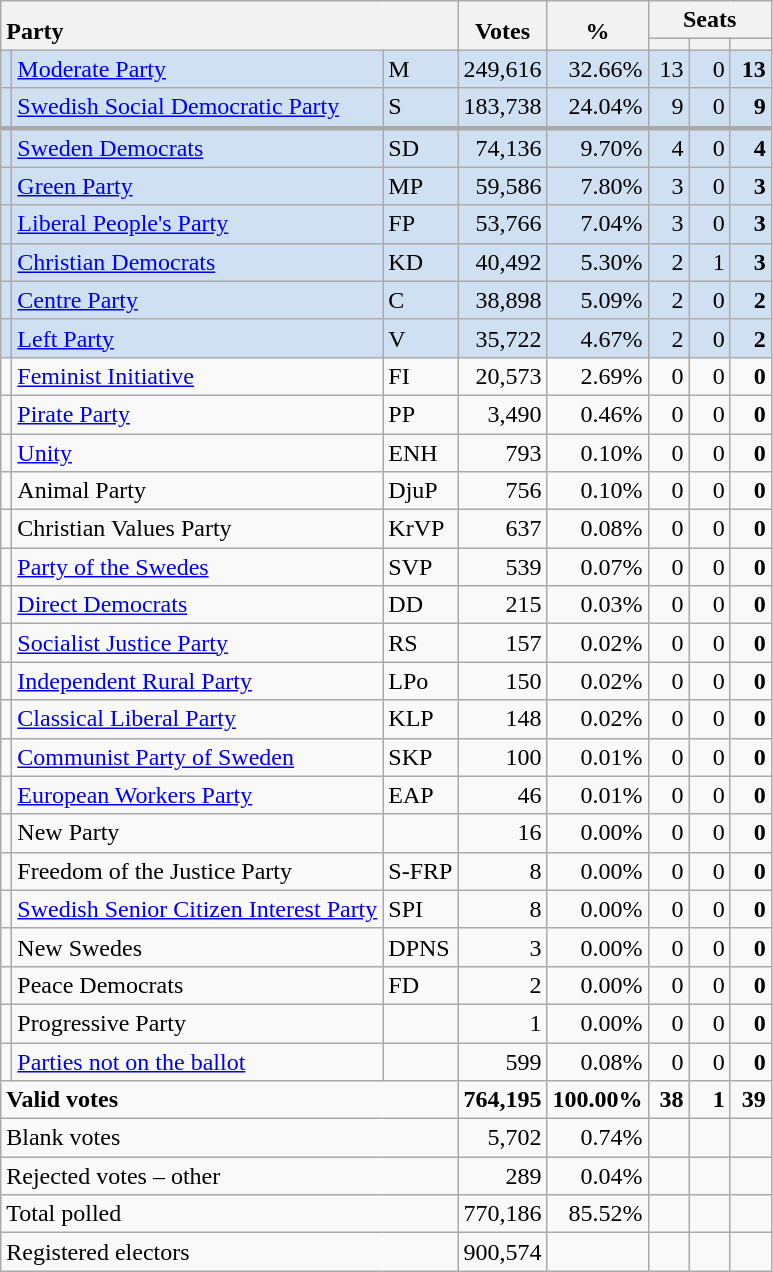<table class="wikitable" border="1" style="text-align:right;">
<tr>
<th style="text-align:left;" valign=bottom rowspan=2 colspan=3>Party</th>
<th align=center valign=bottom rowspan=2 width="50">Votes</th>
<th align=center valign=bottom rowspan=2 width="50">%</th>
<th colspan=3>Seats</th>
</tr>
<tr>
<th align=center valign=bottom width="20"><small></small></th>
<th align=center valign=bottom width="20"><small><a href='#'></a></small></th>
<th align=center valign=bottom width="20"><small></small></th>
</tr>
<tr style="background:#CEE0F2;">
<td></td>
<td align=left><a href='#'>Moderate Party</a></td>
<td align=left>M</td>
<td>249,616</td>
<td>32.66%</td>
<td>13</td>
<td>0</td>
<td><strong>13</strong></td>
</tr>
<tr style="background:#CEE0F2;">
<td></td>
<td align=left style="white-space: nowrap;"><a href='#'>Swedish Social Democratic Party</a></td>
<td align=left>S</td>
<td>183,738</td>
<td>24.04%</td>
<td>9</td>
<td>0</td>
<td><strong>9</strong></td>
</tr>
<tr style="background:#CEE0F2; border-top:3px solid darkgray;">
<td></td>
<td align=left><a href='#'>Sweden Democrats</a></td>
<td align=left>SD</td>
<td>74,136</td>
<td>9.70%</td>
<td>4</td>
<td>0</td>
<td><strong>4</strong></td>
</tr>
<tr style="background:#CEE0F2;">
<td></td>
<td align=left><a href='#'>Green Party</a></td>
<td align=left>MP</td>
<td>59,586</td>
<td>7.80%</td>
<td>3</td>
<td>0</td>
<td><strong>3</strong></td>
</tr>
<tr style="background:#CEE0F2;">
<td></td>
<td align=left><a href='#'>Liberal People's Party</a></td>
<td align=left>FP</td>
<td>53,766</td>
<td>7.04%</td>
<td>3</td>
<td>0</td>
<td><strong>3</strong></td>
</tr>
<tr style="background:#CEE0F2;">
<td></td>
<td align=left><a href='#'>Christian Democrats</a></td>
<td align=left>KD</td>
<td>40,492</td>
<td>5.30%</td>
<td>2</td>
<td>1</td>
<td><strong>3</strong></td>
</tr>
<tr style="background:#CEE0F2;">
<td></td>
<td align=left><a href='#'>Centre Party</a></td>
<td align=left>C</td>
<td>38,898</td>
<td>5.09%</td>
<td>2</td>
<td>0</td>
<td><strong>2</strong></td>
</tr>
<tr style="background:#CEE0F2;">
<td></td>
<td align=left><a href='#'>Left Party</a></td>
<td align=left>V</td>
<td>35,722</td>
<td>4.67%</td>
<td>2</td>
<td>0</td>
<td><strong>2</strong></td>
</tr>
<tr>
<td></td>
<td align=left><a href='#'>Feminist Initiative</a></td>
<td align=left>FI</td>
<td>20,573</td>
<td>2.69%</td>
<td>0</td>
<td>0</td>
<td><strong>0</strong></td>
</tr>
<tr>
<td></td>
<td align=left><a href='#'>Pirate Party</a></td>
<td align=left>PP</td>
<td>3,490</td>
<td>0.46%</td>
<td>0</td>
<td>0</td>
<td><strong>0</strong></td>
</tr>
<tr>
<td></td>
<td align=left><a href='#'>Unity</a></td>
<td align=left>ENH</td>
<td>793</td>
<td>0.10%</td>
<td>0</td>
<td>0</td>
<td><strong>0</strong></td>
</tr>
<tr>
<td></td>
<td align=left>Animal Party</td>
<td align=left>DjuP</td>
<td>756</td>
<td>0.10%</td>
<td>0</td>
<td>0</td>
<td><strong>0</strong></td>
</tr>
<tr>
<td></td>
<td align=left>Christian Values Party</td>
<td align=left>KrVP</td>
<td>637</td>
<td>0.08%</td>
<td>0</td>
<td>0</td>
<td><strong>0</strong></td>
</tr>
<tr>
<td></td>
<td align=left><a href='#'>Party of the Swedes</a></td>
<td align=left>SVP</td>
<td>539</td>
<td>0.07%</td>
<td>0</td>
<td>0</td>
<td><strong>0</strong></td>
</tr>
<tr>
<td></td>
<td align=left><a href='#'>Direct Democrats</a></td>
<td align=left>DD</td>
<td>215</td>
<td>0.03%</td>
<td>0</td>
<td>0</td>
<td><strong>0</strong></td>
</tr>
<tr>
<td></td>
<td align=left><a href='#'>Socialist Justice Party</a></td>
<td align=left>RS</td>
<td>157</td>
<td>0.02%</td>
<td>0</td>
<td>0</td>
<td><strong>0</strong></td>
</tr>
<tr>
<td></td>
<td align=left><a href='#'>Independent Rural Party</a></td>
<td align=left>LPo</td>
<td>150</td>
<td>0.02%</td>
<td>0</td>
<td>0</td>
<td><strong>0</strong></td>
</tr>
<tr>
<td></td>
<td align=left><a href='#'>Classical Liberal Party</a></td>
<td align=left>KLP</td>
<td>148</td>
<td>0.02%</td>
<td>0</td>
<td>0</td>
<td><strong>0</strong></td>
</tr>
<tr>
<td></td>
<td align=left><a href='#'>Communist Party of Sweden</a></td>
<td align=left>SKP</td>
<td>100</td>
<td>0.01%</td>
<td>0</td>
<td>0</td>
<td><strong>0</strong></td>
</tr>
<tr>
<td></td>
<td align=left><a href='#'>European Workers Party</a></td>
<td align=left>EAP</td>
<td>46</td>
<td>0.01%</td>
<td>0</td>
<td>0</td>
<td><strong>0</strong></td>
</tr>
<tr>
<td></td>
<td align=left>New Party</td>
<td></td>
<td>16</td>
<td>0.00%</td>
<td>0</td>
<td>0</td>
<td><strong>0</strong></td>
</tr>
<tr>
<td></td>
<td align=left>Freedom of the Justice Party</td>
<td align=left>S-FRP</td>
<td>8</td>
<td>0.00%</td>
<td>0</td>
<td>0</td>
<td><strong>0</strong></td>
</tr>
<tr>
<td></td>
<td align=left><a href='#'>Swedish Senior Citizen Interest Party</a></td>
<td align=left>SPI</td>
<td>8</td>
<td>0.00%</td>
<td>0</td>
<td>0</td>
<td><strong>0</strong></td>
</tr>
<tr>
<td></td>
<td align=left>New Swedes</td>
<td align=left>DPNS</td>
<td>3</td>
<td>0.00%</td>
<td>0</td>
<td>0</td>
<td><strong>0</strong></td>
</tr>
<tr>
<td></td>
<td align=left>Peace Democrats</td>
<td align=left>FD</td>
<td>2</td>
<td>0.00%</td>
<td>0</td>
<td>0</td>
<td><strong>0</strong></td>
</tr>
<tr>
<td></td>
<td align=left>Progressive Party</td>
<td></td>
<td>1</td>
<td>0.00%</td>
<td>0</td>
<td>0</td>
<td><strong>0</strong></td>
</tr>
<tr>
<td></td>
<td align=left><a href='#'>Parties not on the ballot</a></td>
<td></td>
<td>599</td>
<td>0.08%</td>
<td>0</td>
<td>0</td>
<td><strong>0</strong></td>
</tr>
<tr style="font-weight:bold">
<td align=left colspan=3>Valid votes</td>
<td>764,195</td>
<td>100.00%</td>
<td>38</td>
<td>1</td>
<td>39</td>
</tr>
<tr>
<td align=left colspan=3>Blank votes</td>
<td>5,702</td>
<td>0.74%</td>
<td></td>
<td></td>
<td></td>
</tr>
<tr>
<td align=left colspan=3>Rejected votes – other</td>
<td>289</td>
<td>0.04%</td>
<td></td>
<td></td>
<td></td>
</tr>
<tr>
<td align=left colspan=3>Total polled</td>
<td>770,186</td>
<td>85.52%</td>
<td></td>
<td></td>
<td></td>
</tr>
<tr>
<td align=left colspan=3>Registered electors</td>
<td>900,574</td>
<td></td>
<td></td>
<td></td>
<td></td>
</tr>
</table>
